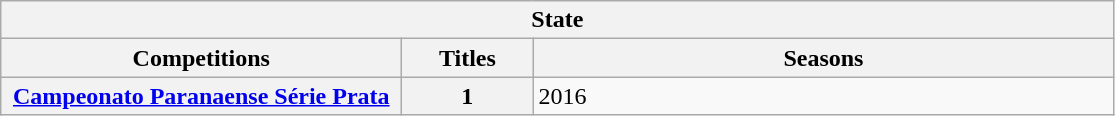<table class="wikitable">
<tr>
<th colspan="3">State</th>
</tr>
<tr>
<th style="width:260px">Competitions</th>
<th style="width:80px">Titles</th>
<th style="width:380px">Seasons</th>
</tr>
<tr>
<th><a href='#'>Campeonato Paranaense Série Prata</a></th>
<th>1</th>
<td>2016</td>
</tr>
</table>
